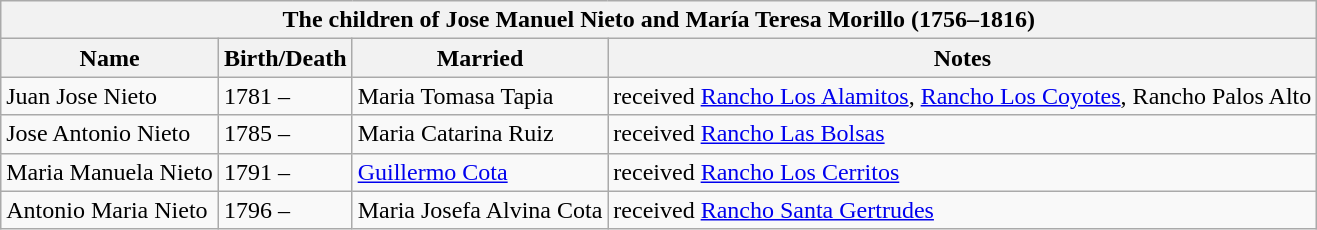<table class="wikitable">
<tr>
<th colspan="4"><strong>The children of  Jose Manuel Nieto  and María Teresa Morillo (1756–1816)</strong></th>
</tr>
<tr>
<th>Name</th>
<th>Birth/Death</th>
<th>Married</th>
<th>Notes</th>
</tr>
<tr>
<td>Juan Jose Nieto</td>
<td>1781 –</td>
<td>Maria Tomasa Tapia</td>
<td>received <a href='#'>Rancho Los Alamitos</a>, <a href='#'>Rancho Los Coyotes</a>, Rancho Palos Alto</td>
</tr>
<tr>
<td>Jose Antonio  Nieto</td>
<td>1785 –</td>
<td>Maria Catarina Ruiz</td>
<td>received <a href='#'>Rancho Las Bolsas</a></td>
</tr>
<tr>
<td>Maria Manuela  Nieto</td>
<td>1791 –</td>
<td><a href='#'>Guillermo Cota</a></td>
<td>received <a href='#'>Rancho Los Cerritos</a></td>
</tr>
<tr>
<td>Antonio Maria Nieto</td>
<td>1796 –</td>
<td>Maria Josefa Alvina Cota</td>
<td>received <a href='#'>Rancho Santa Gertrudes</a></td>
</tr>
</table>
